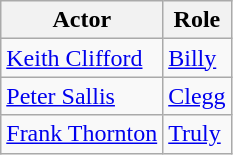<table class="wikitable">
<tr>
<th>Actor</th>
<th>Role</th>
</tr>
<tr>
<td><a href='#'>Keith Clifford</a></td>
<td><a href='#'>Billy</a></td>
</tr>
<tr>
<td><a href='#'>Peter Sallis</a></td>
<td><a href='#'>Clegg</a></td>
</tr>
<tr>
<td><a href='#'>Frank Thornton</a></td>
<td><a href='#'>Truly</a></td>
</tr>
</table>
